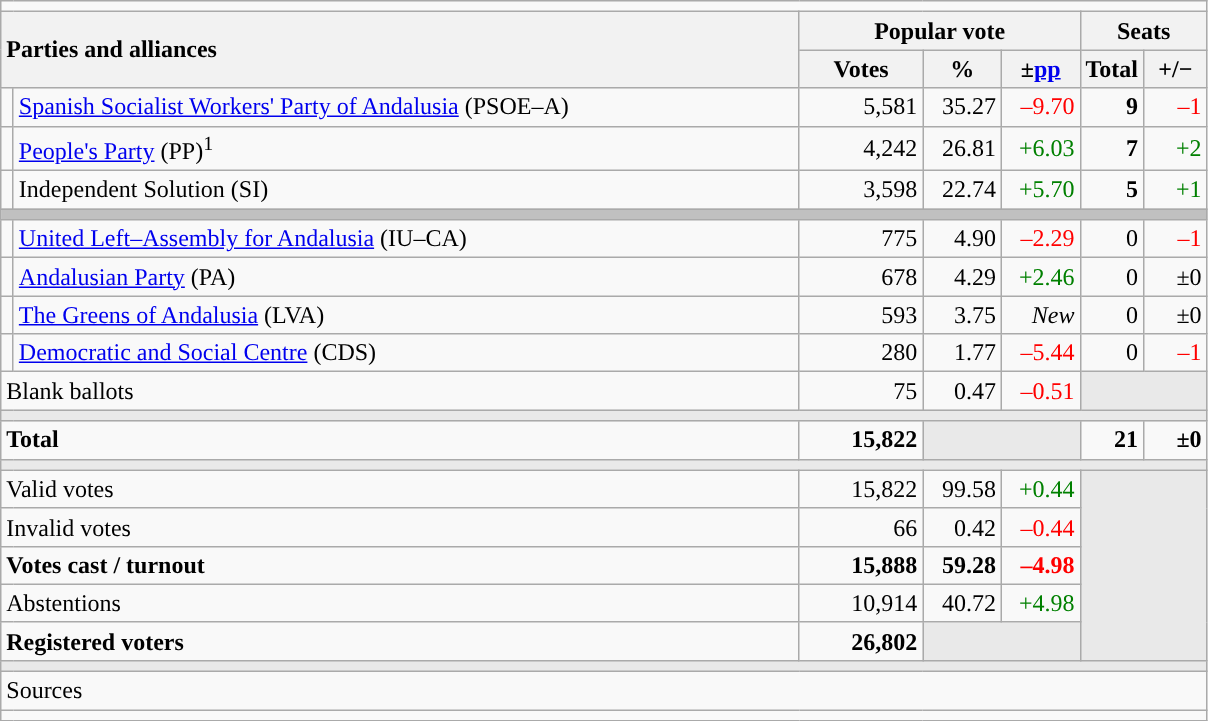<table class="wikitable" style="text-align:right;">
<tr>
<td colspan="7"></td>
</tr>
<tr>
<th style="text-align:left;" rowspan="2" colspan="2" width="525">Parties and alliances</th>
<th colspan="3">Popular vote</th>
<th colspan="2">Seats</th>
</tr>
<tr>
<th width="75">Votes</th>
<th width="45">%</th>
<th width="45">±<a href='#'>pp</a></th>
<th width="35">Total</th>
<th width="35">+/−</th>
</tr>
<tr>
<td width="1" style="color:inherit;background:"></td>
<td align="left"><a href='#'>Spanish Socialist Workers' Party of Andalusia</a> (PSOE–A)</td>
<td>5,581</td>
<td>35.27</td>
<td style="color:red;">–9.70</td>
<td><strong>9</strong></td>
<td style="color:red;">–1</td>
</tr>
<tr>
<td style="color:inherit;background:"></td>
<td align="left"><a href='#'>People's Party</a> (PP)<sup>1</sup></td>
<td>4,242</td>
<td>26.81</td>
<td style="color:green;">+6.03</td>
<td><strong>7</strong></td>
<td style="color:green;">+2</td>
</tr>
<tr>
<td style="color:inherit;background:"></td>
<td align="left">Independent Solution (SI)</td>
<td>3,598</td>
<td>22.74</td>
<td style="color:green;">+5.70</td>
<td><strong>5</strong></td>
<td style="color:green;">+1</td>
</tr>
<tr>
<td colspan="7" bgcolor="#C0C0C0"></td>
</tr>
<tr>
<td style="color:inherit;background:"></td>
<td align="left"><a href='#'>United Left–Assembly for Andalusia</a> (IU–CA)</td>
<td>775</td>
<td>4.90</td>
<td style="color:red;">–2.29</td>
<td>0</td>
<td style="color:red;">–1</td>
</tr>
<tr>
<td style="color:inherit;background:"></td>
<td align="left"><a href='#'>Andalusian Party</a> (PA)</td>
<td>678</td>
<td>4.29</td>
<td style="color:green;">+2.46</td>
<td>0</td>
<td>±0</td>
</tr>
<tr>
<td style="color:inherit;background:"></td>
<td align="left"><a href='#'>The Greens of Andalusia</a> (LVA)</td>
<td>593</td>
<td>3.75</td>
<td><em>New</em></td>
<td>0</td>
<td>±0</td>
</tr>
<tr>
<td style="color:inherit;background:"></td>
<td align="left"><a href='#'>Democratic and Social Centre</a> (CDS)</td>
<td>280</td>
<td>1.77</td>
<td style="color:red;">–5.44</td>
<td>0</td>
<td style="color:red;">–1</td>
</tr>
<tr>
<td align="left" colspan="2">Blank ballots</td>
<td>75</td>
<td>0.47</td>
<td style="color:red;">–0.51</td>
<td bgcolor="#E9E9E9" colspan="2"></td>
</tr>
<tr>
<td colspan="7" bgcolor="#E9E9E9"></td>
</tr>
<tr style="font-weight:bold;">
<td align="left" colspan="2">Total</td>
<td>15,822</td>
<td bgcolor="#E9E9E9" colspan="2"></td>
<td>21</td>
<td>±0</td>
</tr>
<tr>
<td colspan="7" bgcolor="#E9E9E9"></td>
</tr>
<tr>
<td align="left" colspan="2">Valid votes</td>
<td>15,822</td>
<td>99.58</td>
<td style="color:green;">+0.44</td>
<td bgcolor="#E9E9E9" colspan="2" rowspan="5"></td>
</tr>
<tr>
<td align="left" colspan="2">Invalid votes</td>
<td>66</td>
<td>0.42</td>
<td style="color:red;">–0.44</td>
</tr>
<tr style="font-weight:bold;">
<td align="left" colspan="2">Votes cast / turnout</td>
<td>15,888</td>
<td>59.28</td>
<td style="color:red;">–4.98</td>
</tr>
<tr>
<td align="left" colspan="2">Abstentions</td>
<td>10,914</td>
<td>40.72</td>
<td style="color:green;">+4.98</td>
</tr>
<tr style="font-weight:bold;">
<td align="left" colspan="2">Registered voters</td>
<td>26,802</td>
<td bgcolor="#E9E9E9" colspan="2"></td>
</tr>
<tr>
<td colspan="7" bgcolor="#E9E9E9"></td>
</tr>
<tr>
<td align="left" colspan="7">Sources</td>
</tr>
<tr>
<td colspan="7" style="text-align:left; max-width:790px;"></td>
</tr>
</table>
